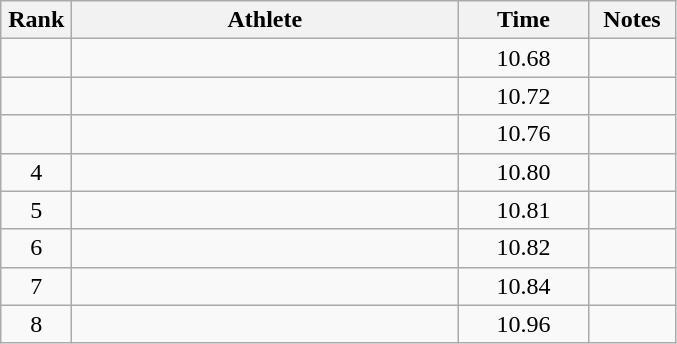<table class="wikitable" style="text-align:center">
<tr>
<th width=40>Rank</th>
<th width=250>Athlete</th>
<th width=80>Time</th>
<th width=50>Notes</th>
</tr>
<tr>
<td></td>
<td align=left></td>
<td>10.68</td>
<td></td>
</tr>
<tr>
<td></td>
<td align=left></td>
<td>10.72</td>
<td></td>
</tr>
<tr>
<td></td>
<td align=left></td>
<td>10.76</td>
<td></td>
</tr>
<tr>
<td>4</td>
<td align=left></td>
<td>10.80</td>
<td></td>
</tr>
<tr>
<td>5</td>
<td align=left></td>
<td>10.81</td>
<td></td>
</tr>
<tr>
<td>6</td>
<td align=left></td>
<td>10.82</td>
<td></td>
</tr>
<tr>
<td>7</td>
<td align=left></td>
<td>10.84</td>
<td></td>
</tr>
<tr>
<td>8</td>
<td align=left></td>
<td>10.96</td>
<td></td>
</tr>
</table>
